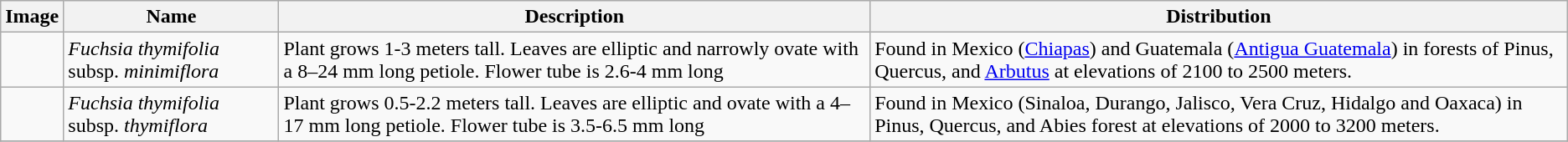<table class="wikitable">
<tr>
<th>Image</th>
<th>Name</th>
<th>Description</th>
<th>Distribution</th>
</tr>
<tr>
<td></td>
<td><em>Fuchsia thymifolia</em> subsp. <em>minimiflora</em></td>
<td>Plant grows 1-3 meters tall. Leaves are elliptic and narrowly ovate with a 8–24 mm long petiole. Flower tube is 2.6-4 mm long</td>
<td>Found in Mexico (<a href='#'>Chiapas</a>) and Guatemala (<a href='#'>Antigua Guatemala</a>) in forests of Pinus, Quercus, and <a href='#'>Arbutus</a> at elevations of 2100 to 2500 meters.</td>
</tr>
<tr>
<td></td>
<td><em>Fuchsia thymifolia</em> subsp. <em>thymiflora</em></td>
<td>Plant grows 0.5-2.2 meters tall. Leaves are elliptic and ovate with a 4–17 mm long petiole. Flower tube is 3.5-6.5 mm long</td>
<td>Found in Mexico (Sinaloa, Durango, Jalisco, Vera Cruz,  Hidalgo and  Oaxaca) in Pinus, Quercus, and Abies forest at elevations of  2000 to 3200 meters.</td>
</tr>
<tr>
</tr>
</table>
